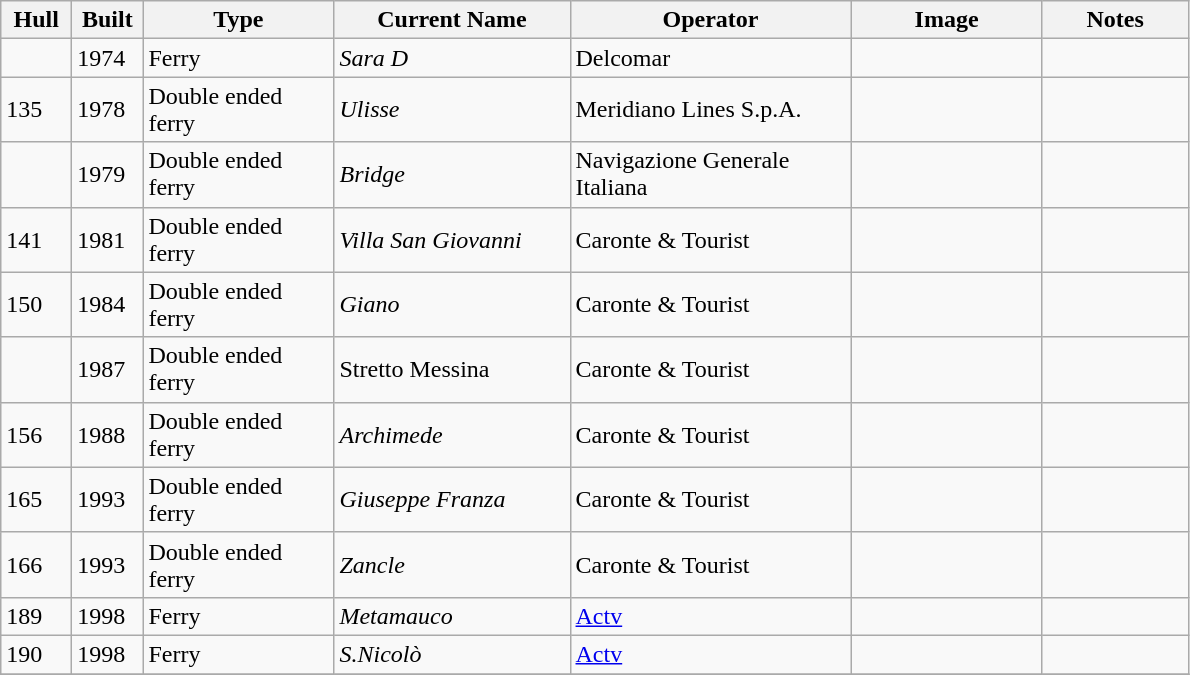<table class="wikitable sortable">
<tr>
<th scope="col" width="40pt">Hull</th>
<th scope="col" width="40pt">Built</th>
<th scope="col" width="120pt">Type</th>
<th scope="col" width="150pt">Current Name</th>
<th scope="col" width="180pt">Operator</th>
<th scope="col" width="120pt">Image</th>
<th scope="col" width="90pt">Notes</th>
</tr>
<tr>
<td></td>
<td>1974</td>
<td>Ferry</td>
<td><em>Sara D</em></td>
<td>Delcomar</td>
<td></td>
<td></td>
</tr>
<tr>
<td>135</td>
<td>1978</td>
<td>Double ended ferry</td>
<td><em>Ulisse</em></td>
<td>Meridiano Lines S.p.A.</td>
<td></td>
<td></td>
</tr>
<tr>
<td></td>
<td>1979</td>
<td>Double ended ferry</td>
<td><em>Bridge</em></td>
<td>Navigazione Generale Italiana</td>
<td></td>
<td></td>
</tr>
<tr>
<td>141</td>
<td>1981</td>
<td>Double ended ferry</td>
<td><em>Villa San Giovanni</em></td>
<td>Caronte & Tourist</td>
<td></td>
<td></td>
</tr>
<tr>
<td>150</td>
<td>1984</td>
<td>Double ended ferry</td>
<td><em>Giano</em></td>
<td>Caronte & Tourist</td>
<td></td>
<td></td>
</tr>
<tr>
<td></td>
<td>1987</td>
<td>Double ended ferry</td>
<td>Stretto Messina</td>
<td>Caronte & Tourist</td>
<td></td>
<td></td>
</tr>
<tr>
<td>156</td>
<td>1988</td>
<td>Double ended ferry</td>
<td><em>Archimede</em></td>
<td>Caronte & Tourist</td>
<td></td>
<td></td>
</tr>
<tr>
<td>165</td>
<td>1993</td>
<td>Double ended ferry</td>
<td><em>Giuseppe Franza</em></td>
<td>Caronte & Tourist</td>
<td></td>
<td></td>
</tr>
<tr>
<td>166</td>
<td>1993</td>
<td>Double ended ferry</td>
<td><em>Zancle</em></td>
<td>Caronte & Tourist</td>
<td></td>
<td></td>
</tr>
<tr>
<td>189</td>
<td>1998</td>
<td>Ferry</td>
<td><em>Metamauco</em></td>
<td><a href='#'>Actv</a></td>
<td></td>
<td></td>
</tr>
<tr>
<td>190</td>
<td>1998</td>
<td>Ferry</td>
<td><em>S.Nicolò</em></td>
<td><a href='#'>Actv</a></td>
<td></td>
<td></td>
</tr>
<tr>
</tr>
</table>
